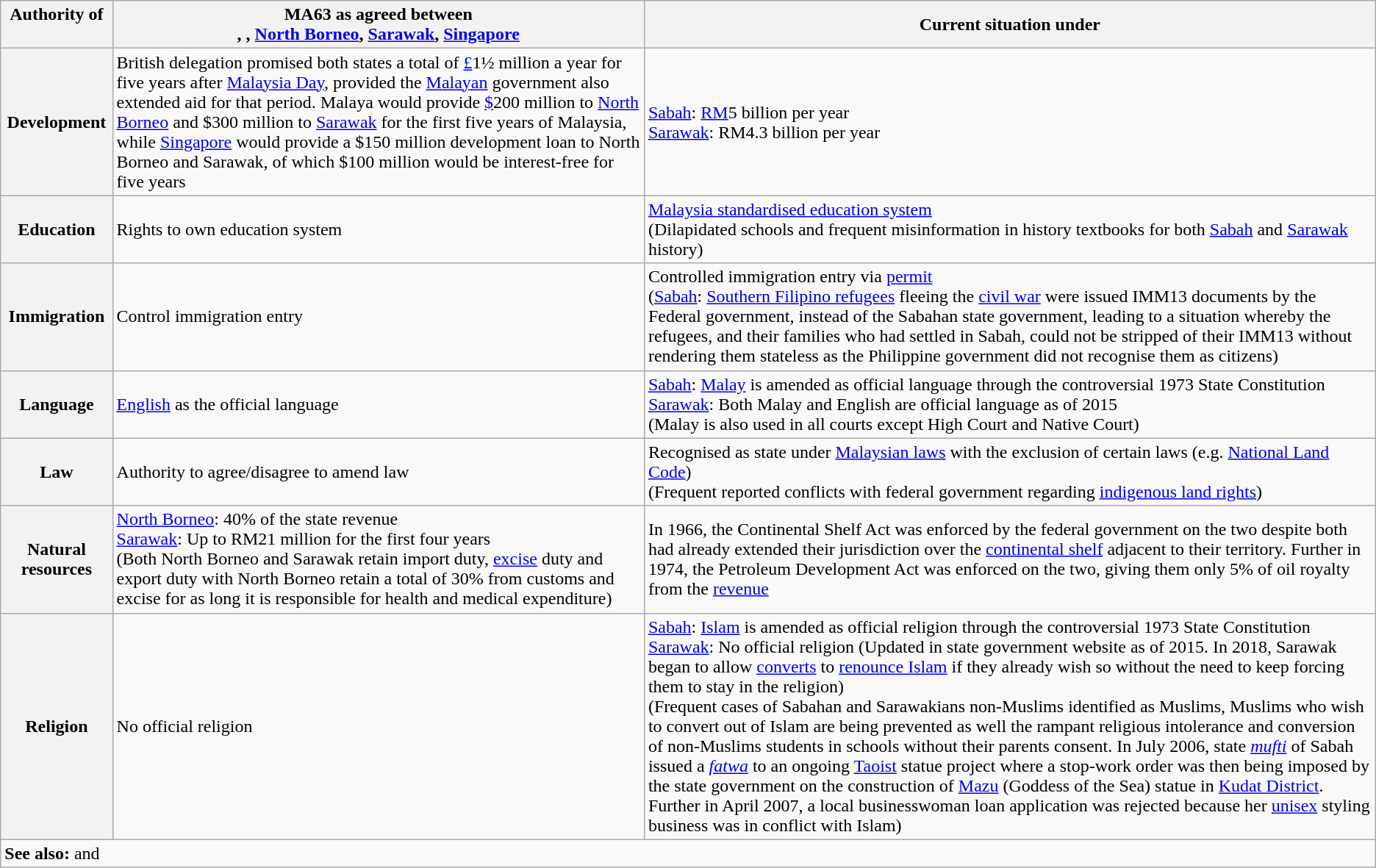<table class="wikitable">
<tr>
<th scope="col">Authority of<br><br></th>
<th scope="col">MA63 as agreed between<br>, ,  <a href='#'>North Borneo</a>,  <a href='#'>Sarawak</a>,  <a href='#'>Singapore</a></th>
<th scope="col">Current situation under<br></th>
</tr>
<tr>
<th scope="row">Development</th>
<td>British delegation promised both states a total of <a href='#'>£</a>1½ million a year for five years after <a href='#'>Malaysia Day</a>, provided the <a href='#'>Malayan</a> government also extended aid for that period. Malaya would provide <a href='#'>$</a>200 million to <a href='#'>North Borneo</a> and $300 million to <a href='#'>Sarawak</a> for the first five years of Malaysia, while <a href='#'>Singapore</a> would provide a $150 million development loan to North Borneo and Sarawak, of which $100 million would be interest-free for five years</td>
<td><a href='#'>Sabah</a>: <a href='#'>RM</a>5 billion per year<br><a href='#'>Sarawak</a>: RM4.3 billion per year<br></td>
</tr>
<tr>
<th scope="row">Education</th>
<td>Rights to own education system</td>
<td><a href='#'>Malaysia standardised education system</a><br>(Dilapidated schools and frequent misinformation in history textbooks for both <a href='#'>Sabah</a> and <a href='#'>Sarawak</a> history)</td>
</tr>
<tr>
<th scope="row">Immigration</th>
<td>Control immigration entry</td>
<td>Controlled immigration entry via <a href='#'>permit</a><br>(<a href='#'>Sabah</a>: <a href='#'>Southern Filipino refugees</a> fleeing the <a href='#'>civil war</a> were issued IMM13 documents by the Federal government, instead of the Sabahan state government, leading to a situation whereby the refugees, and their families who had settled in Sabah, could not be stripped of their IMM13 without rendering them stateless as the Philippine government did not recognise them as citizens)</td>
</tr>
<tr>
<th scope="row">Language</th>
<td><a href='#'>English</a> as the official language</td>
<td><a href='#'>Sabah</a>: <a href='#'>Malay</a> is amended as official language through the controversial 1973 State Constitution<br><a href='#'>Sarawak</a>: Both Malay and English are official language as of 2015<br>(Malay is also used in all courts except High Court and Native Court)</td>
</tr>
<tr>
<th scope="row">Law</th>
<td>Authority to agree/disagree to amend law</td>
<td>Recognised as state under <a href='#'>Malaysian laws</a> with the exclusion of certain laws (e.g. <a href='#'>National Land Code</a>)<br>(Frequent reported conflicts with federal government regarding <a href='#'>indigenous land rights</a>)</td>
</tr>
<tr>
<th scope="row">Natural resources</th>
<td><a href='#'>North Borneo</a>: 40% of the state revenue<br><a href='#'>Sarawak</a>: Up to RM21 million for the first four years<br>(Both North Borneo and Sarawak retain import duty, <a href='#'>excise</a> duty and export duty with North Borneo retain a total of 30% from customs and excise for as long it is responsible for health and medical expenditure)</td>
<td>In 1966, the Continental Shelf Act was enforced by the federal government on the two despite both had already extended their jurisdiction over the <a href='#'>continental shelf</a> adjacent to their territory. Further in 1974, the Petroleum Development Act was enforced on the two, giving them only 5% of oil royalty from the <a href='#'>revenue</a></td>
</tr>
<tr>
<th scope="row">Religion</th>
<td>No official religion</td>
<td><a href='#'>Sabah</a>: <a href='#'>Islam</a> is amended as official religion through the controversial 1973 State Constitution<br><a href='#'>Sarawak</a>: No official religion (Updated in state government website as of 2015. In 2018, Sarawak began to allow <a href='#'>converts</a> to <a href='#'>renounce Islam</a> if they already wish so without the need to keep forcing them to stay in the religion)<br>(Frequent cases of Sabahan and Sarawakians non-Muslims identified as Muslims, Muslims who wish to convert out of Islam are being prevented as well the rampant religious intolerance and conversion of non-Muslims students in schools without their parents consent. In July 2006, state <em><a href='#'>mufti</a></em> of Sabah issued a <em><a href='#'>fatwa</a></em> to an ongoing <a href='#'>Taoist</a> statue project where a stop-work order was then being imposed by the state government on the construction of <a href='#'>Mazu</a> (Goddess of the Sea) statue in <a href='#'>Kudat District</a>. Further in April 2007, a local businesswoman loan application was rejected because her <a href='#'>unisex</a> styling business was in conflict with Islam)</td>
</tr>
<tr>
<td colspan="3"><strong>See also:</strong>  and </td>
</tr>
</table>
